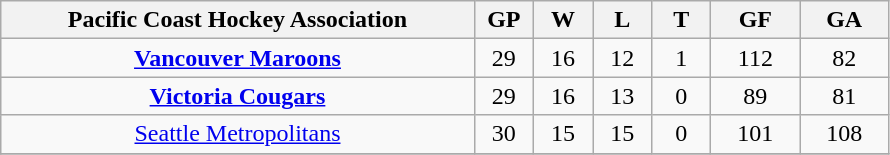<table class="wikitable" style="text-align:center;">
<tr>
<th bgcolor="#DDDDFF" width="40%">Pacific Coast Hockey Association</th>
<th bgcolor="#DDDDFF" width="5%">GP</th>
<th bgcolor="#DDDDFF" width="5%">W</th>
<th bgcolor="#DDDDFF" width="5%">L</th>
<th bgcolor="#DDDDFF" width="5%">T</th>
<th bgcolor="#DDDDFF" width="7.5%">GF</th>
<th bgcolor="#DDDDFF" width="7.5%">GA</th>
</tr>
<tr>
<td><strong><a href='#'>Vancouver Maroons</a></strong></td>
<td>29</td>
<td>16</td>
<td>12</td>
<td>1</td>
<td>112</td>
<td>82</td>
</tr>
<tr>
<td><strong><a href='#'>Victoria Cougars</a></strong></td>
<td>29</td>
<td>16</td>
<td>13</td>
<td>0</td>
<td>89</td>
<td>81</td>
</tr>
<tr>
<td><a href='#'>Seattle Metropolitans</a></td>
<td>30</td>
<td>15</td>
<td>15</td>
<td>0</td>
<td>101</td>
<td>108</td>
</tr>
<tr>
</tr>
</table>
